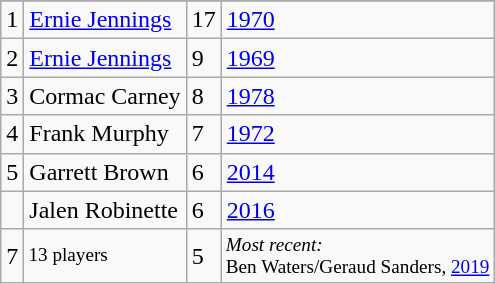<table class="wikitable">
<tr>
</tr>
<tr>
<td>1</td>
<td><a href='#'>Ernie Jennings</a></td>
<td>17</td>
<td><a href='#'>1970</a></td>
</tr>
<tr>
<td>2</td>
<td><a href='#'>Ernie Jennings</a></td>
<td>9</td>
<td><a href='#'>1969</a></td>
</tr>
<tr>
<td>3</td>
<td>Cormac Carney</td>
<td>8</td>
<td><a href='#'>1978</a></td>
</tr>
<tr>
<td>4</td>
<td>Frank Murphy</td>
<td>7</td>
<td><a href='#'>1972</a></td>
</tr>
<tr>
<td>5</td>
<td>Garrett Brown</td>
<td>6</td>
<td><a href='#'>2014</a></td>
</tr>
<tr>
<td></td>
<td>Jalen Robinette</td>
<td>6</td>
<td><a href='#'>2016</a></td>
</tr>
<tr>
<td>7</td>
<td style="font-size:80%;">13 players</td>
<td>5</td>
<td colspan=2 style="font-size:80%;"><em>Most recent:</em><br>Ben Waters/Geraud Sanders, <a href='#'>2019</a></td>
</tr>
</table>
